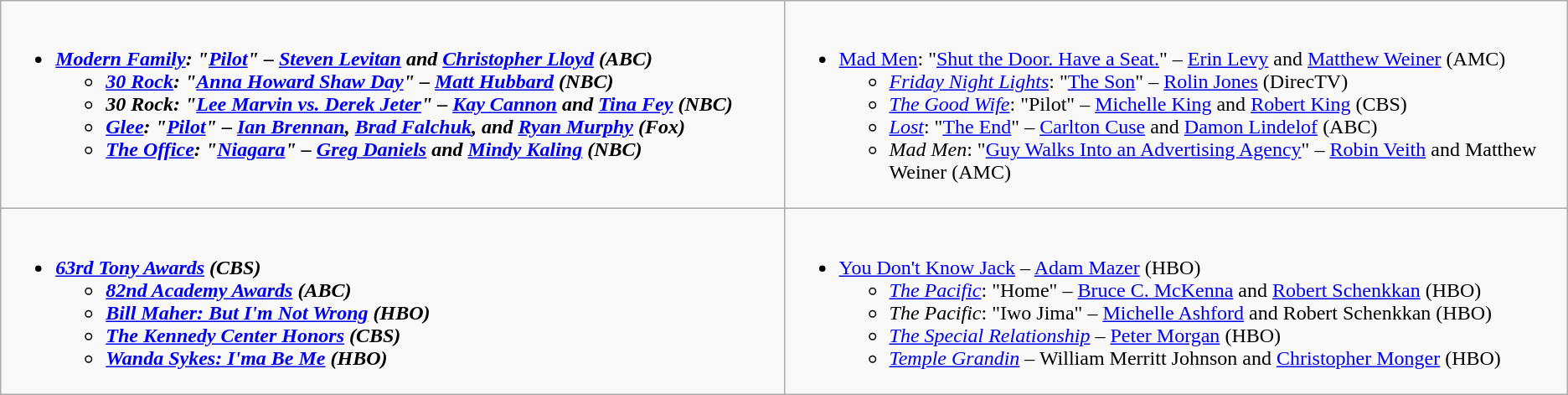<table class="wikitable">
<tr>
<td style="vertical-align:top;" width="50%"><br><ul><li><strong><em><a href='#'>Modern Family</a><em>: "<a href='#'>Pilot</a>" – <a href='#'>Steven Levitan</a> and <a href='#'>Christopher Lloyd</a> (ABC)<strong><ul><li></em><a href='#'>30 Rock</a><em>: "<a href='#'>Anna Howard Shaw Day</a>" – <a href='#'>Matt Hubbard</a> (NBC)</li><li></em>30 Rock<em>: "<a href='#'>Lee Marvin vs. Derek Jeter</a>" – <a href='#'>Kay Cannon</a> and <a href='#'>Tina Fey</a> (NBC)</li><li></em><a href='#'>Glee</a><em>: "<a href='#'>Pilot</a>" – <a href='#'>Ian Brennan</a>, <a href='#'>Brad Falchuk</a>, and <a href='#'>Ryan Murphy</a> (Fox)</li><li></em><a href='#'>The Office</a><em>: "<a href='#'>Niagara</a>" – <a href='#'>Greg Daniels</a> and <a href='#'>Mindy Kaling</a> (NBC)</li></ul></li></ul></td>
<td style="vertical-align:top;" width="50%"><br><ul><li></em></strong><a href='#'>Mad Men</a></em>: "<a href='#'>Shut the Door. Have a Seat.</a>" – <a href='#'>Erin Levy</a> and <a href='#'>Matthew Weiner</a> (AMC)</strong><ul><li><em><a href='#'>Friday Night Lights</a></em>: "<a href='#'>The Son</a>" – <a href='#'>Rolin Jones</a> (DirecTV)</li><li><em><a href='#'>The Good Wife</a></em>: "Pilot" – <a href='#'>Michelle King</a> and <a href='#'>Robert King</a> (CBS)</li><li><em><a href='#'>Lost</a></em>: "<a href='#'>The End</a>" – <a href='#'>Carlton Cuse</a> and <a href='#'>Damon Lindelof</a> (ABC)</li><li><em>Mad Men</em>: "<a href='#'>Guy Walks Into an Advertising Agency</a>" – <a href='#'>Robin Veith</a> and Matthew Weiner (AMC)</li></ul></li></ul></td>
</tr>
<tr>
<td style="vertical-align:top;" width="50%"><br><ul><li><strong><em><a href='#'>63rd Tony Awards</a><em> (CBS)<strong><ul><li></em><a href='#'>82nd Academy Awards</a><em> (ABC)</li><li></em><a href='#'>Bill Maher: But I'm Not Wrong</a><em> (HBO)</li><li></em><a href='#'>The Kennedy Center Honors</a><em> (CBS)</li><li></em><a href='#'>Wanda Sykes: I'ma Be Me</a><em> (HBO)</li></ul></li></ul></td>
<td style="vertical-align:top;" width="50%"><br><ul><li></em></strong><a href='#'>You Don't Know Jack</a></em> – <a href='#'>Adam Mazer</a> (HBO)</strong><ul><li><em><a href='#'>The Pacific</a></em>: "Home" – <a href='#'>Bruce C. McKenna</a> and <a href='#'>Robert Schenkkan</a> (HBO)</li><li><em>The Pacific</em>: "Iwo Jima" – <a href='#'>Michelle Ashford</a> and Robert Schenkkan (HBO)</li><li><em><a href='#'>The Special Relationship</a></em> – <a href='#'>Peter Morgan</a> (HBO)</li><li><em><a href='#'>Temple Grandin</a></em> – William Merritt Johnson and <a href='#'>Christopher Monger</a> (HBO)</li></ul></li></ul></td>
</tr>
</table>
